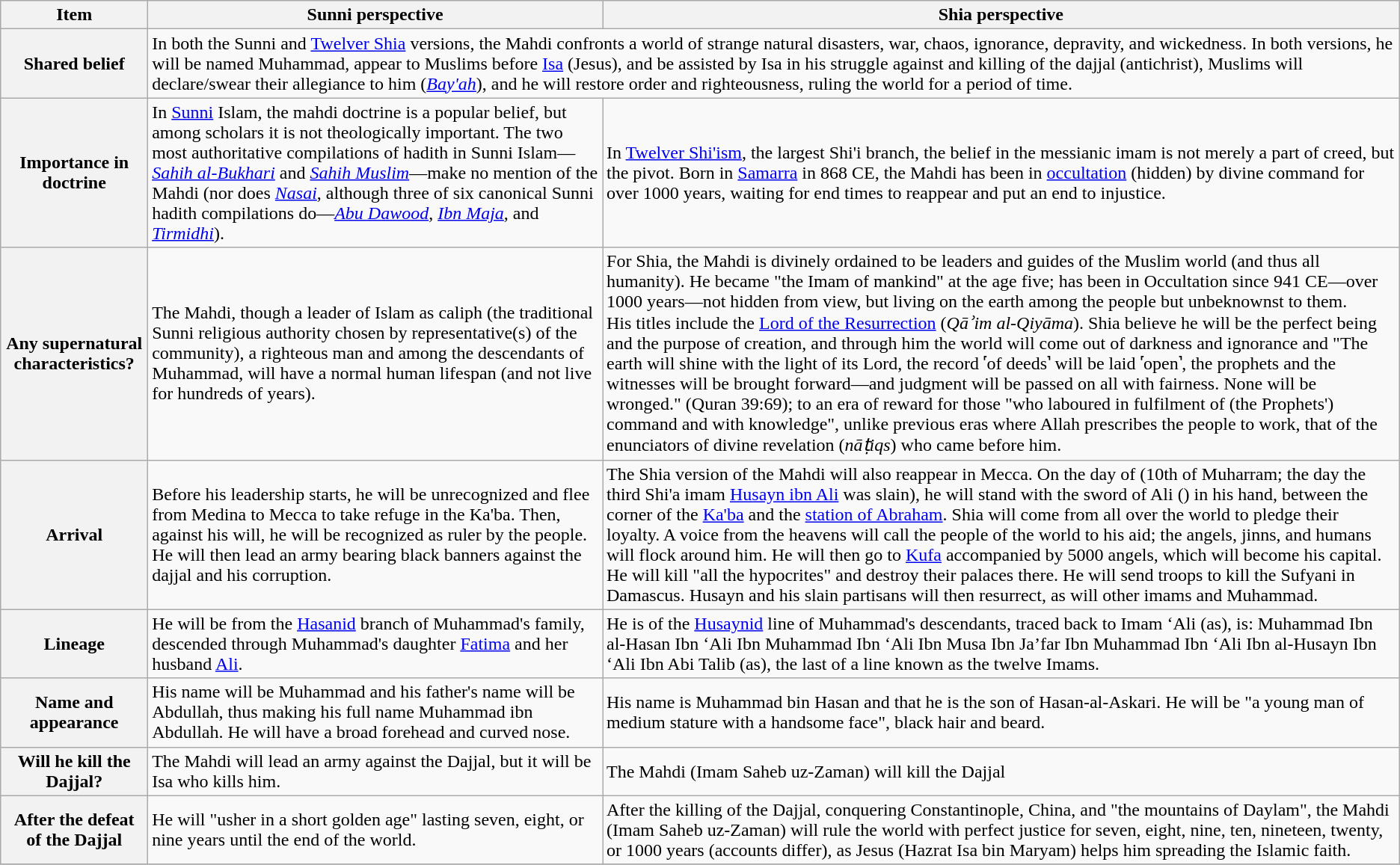<table class="wikitable plainrowheaders">
<tr>
<th scope="col">Item</th>
<th scope="col">Sunni perspective</th>
<th scope="col">Shia perspective</th>
</tr>
<tr>
<th scope="row">Shared belief</th>
<td colspan="2">In both the Sunni and <a href='#'>Twelver Shia</a> versions, the Mahdi confronts a world of strange natural disasters, war, chaos, ignorance, depravity, and wickedness. In both versions, he will be named Muhammad, appear to Muslims before <a href='#'>Isa</a> (Jesus), and be assisted by Isa in his struggle against and killing of the dajjal (antichrist), Muslims will declare/swear their allegiance to him (<em><a href='#'>Bay'ah</a></em>), and he will restore order and righteousness, ruling the world for a period of time.</td>
</tr>
<tr>
<th scope="row">Importance in doctrine</th>
<td>In <a href='#'>Sunni</a> Islam, the mahdi doctrine is a popular belief, but among scholars it is not theologically important. The two most authoritative compilations of hadith in Sunni Islam—<em><a href='#'>Sahih al-Bukhari</a></em> and <em><a href='#'>Sahih Muslim</a></em>—make no mention of the Mahdi (nor does <em><a href='#'>Nasai</a></em>, although three of six canonical Sunni hadith compilations do—<em><a href='#'>Abu Dawood</a></em>, <em><a href='#'>Ibn Maja</a></em>, and <em><a href='#'>Tirmidhi</a></em>).</td>
<td>In <a href='#'>Twelver Shi'ism</a>, the largest Shi'i branch, the belief in the messianic imam is not merely a part of creed, but the pivot. Born in <a href='#'>Samarra</a> in 868 CE, the Mahdi has been in <a href='#'>occultation</a> (hidden) by divine command for over 1000 years, waiting for end times to reappear and put an end to injustice.</td>
</tr>
<tr>
<th scope="row">Any supernatural characteristics?</th>
<td>The Mahdi, though a leader of Islam as caliph (the traditional Sunni religious authority chosen by representative(s) of the community), a righteous man and among the descendants of Muhammad, will have a normal human lifespan (and not live for hundreds of years).</td>
<td>For Shia, the Mahdi is divinely ordained to be leaders and guides of the Muslim world (and thus all humanity). He became "the Imam of mankind" at the age five; has been in Occultation since 941 CE—over 1000 years—not hidden from view, but living on the earth among the people but unbeknownst to them.<br>His titles include the <a href='#'>Lord of the Resurrection</a> (<em>Qāʾim al-Qiyāma</em>). Shia believe he will be the perfect being and the purpose of creation, and through him the world will come out of darkness and ignorance and "The earth will shine with the light of its Lord, the record ˹of deeds˺ will be laid ˹open˺, the prophets and the witnesses will be brought forward—and judgment will be passed on all with fairness. None will be wronged." (Quran 39:69); to an era of reward for those "who laboured in fulfilment of (the Prophets') command and with knowledge", unlike previous eras where Allah prescribes the people to work, that of the enunciators of divine revelation (<em>nāṭiqs</em>) who came before him.</td>
</tr>
<tr>
<th scope="row">Arrival</th>
<td>Before his leadership starts, he will be unrecognized and flee from Medina to Mecca to take refuge in the Ka'ba. Then, against his will, he will be recognized as ruler by the people. He will then lead an army bearing black banners against the dajjal and his corruption.</td>
<td>The Shia version of the Mahdi will also reappear in Mecca. On the day of  (10th of Muharram; the day the third Shi'a imam <a href='#'>Husayn ibn Ali</a> was slain), he will stand with the sword of Ali () in his hand, between the corner of the <a href='#'>Ka'ba</a> and the <a href='#'>station of Abraham</a>. Shia will come from all over the world to pledge their loyalty. A voice from the heavens will call the people of the world to his aid; the angels, jinns, and humans will flock around him. He will then go to <a href='#'>Kufa</a> accompanied by 5000 angels, which will become his capital. He will kill "all the hypocrites" and destroy their palaces there. He will send troops to kill the Sufyani in Damascus. Husayn and his slain partisans will then resurrect, as will other imams and Muhammad.</td>
</tr>
<tr>
<th scope="row">Lineage</th>
<td>He will be from the <a href='#'>Hasanid</a> branch of Muhammad's family, descended through Muhammad's daughter <a href='#'>Fatima</a> and her husband <a href='#'>Ali</a>.</td>
<td>He is of the <a href='#'>Husaynid</a> line of Muhammad's descendants, traced back to Imam ‘Ali (as), is: Muhammad Ibn al-Hasan Ibn ‘Ali Ibn Muhammad Ibn ‘Ali Ibn Musa Ibn Ja’far Ibn Muhammad Ibn ‘Ali Ibn al-Husayn Ibn ‘Ali Ibn Abi Talib (as), the last of a line known as the twelve Imams.</td>
</tr>
<tr>
<th scope="row">Name and appearance</th>
<td>His name will be Muhammad and his father's name will be Abdullah, thus making his full name Muhammad ibn Abdullah.  He will have a broad forehead and curved nose.</td>
<td>His name is Muhammad bin Hasan and that he is the son of Hasan-al-Askari. He will be "a young man of medium stature with a handsome face", black hair and beard.</td>
</tr>
<tr>
<th scope=row>Will he kill the Dajjal?</th>
<td>The Mahdi will lead an army against the Dajjal, but it will be Isa who kills him.</td>
<td>The Mahdi (Imam Saheb uz-Zaman) will kill the Dajjal</td>
</tr>
<tr>
<th scope=row>After the defeat of the Dajjal</th>
<td>He will "usher in a short golden age" lasting seven, eight, or nine years until the end of the world.</td>
<td>After the killing of the Dajjal, conquering Constantinople, China, and "the mountains of Daylam", the Mahdi (Imam Saheb uz-Zaman) will rule the world with perfect justice for seven, eight, nine, ten, nineteen, twenty, or 1000 years (accounts differ), as Jesus (Hazrat Isa bin Maryam) helps him spreading the Islamic faith.</td>
</tr>
<tr>
</tr>
</table>
